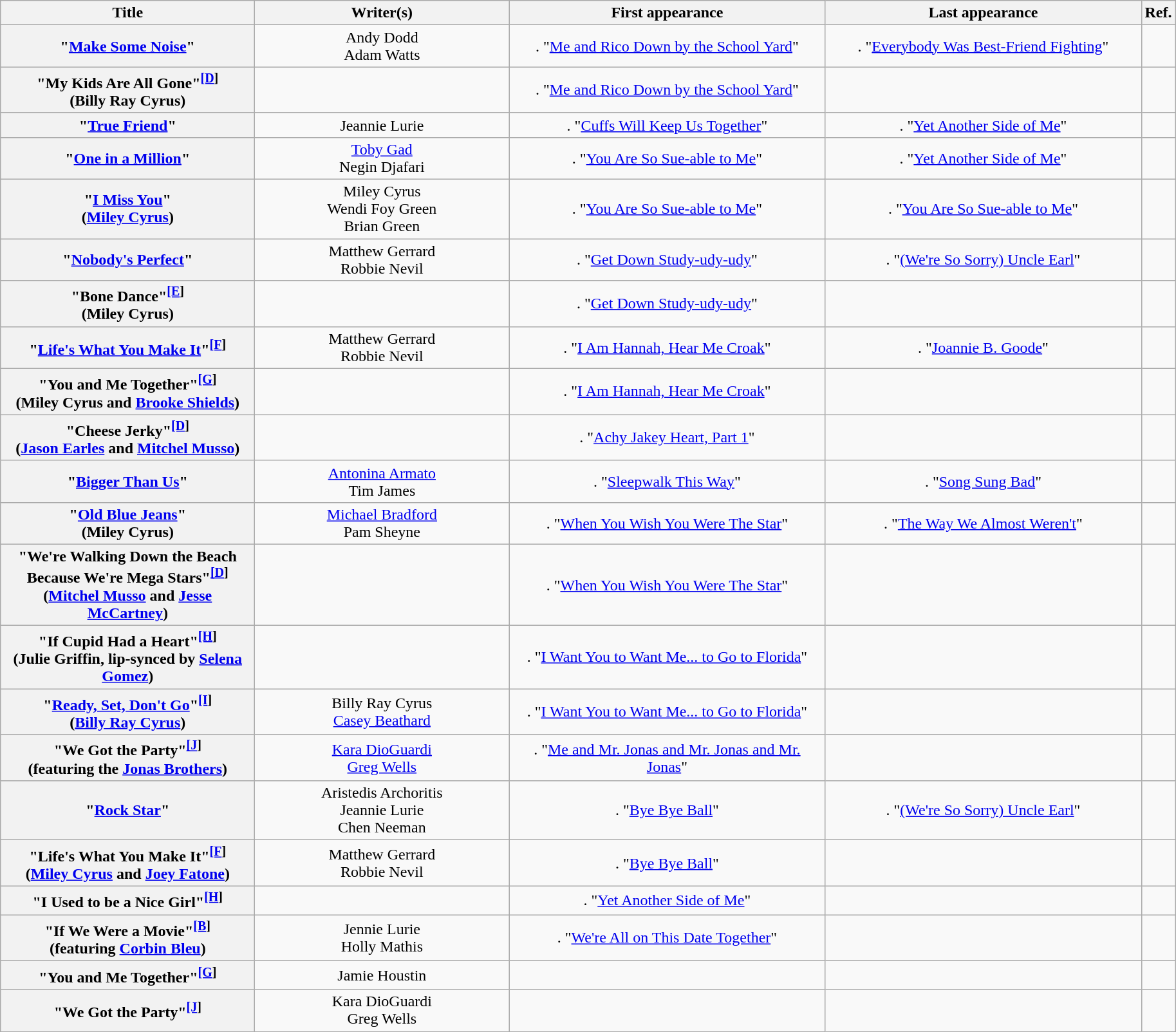<table class="wikitable sortable plainrowheaders" style="text-align:center;">
<tr>
<th scope="col" style="width:16em;">Title</th>
<th scope="col" style="width:16em;" class="unsortable">Writer(s)</th>
<th scope="col" style="width:20em;">First appearance</th>
<th scope="col" style="width:20em;">Last appearance</th>
<th scope="col" class="unsortable">Ref.</th>
</tr>
<tr>
<th scope="row">"<a href='#'>Make Some Noise</a>"</th>
<td>Andy Dodd <br> Adam Watts</td>
<td>. "<a href='#'>Me and Rico Down by the School Yard</a>"</td>
<td>. "<a href='#'>Everybody Was Best-Friend Fighting</a>"</td>
<td></td>
</tr>
<tr>
<th scope="row">"My Kids Are All Gone"<sup><a href='#'>[D</a>]</sup> <br> <span>(Billy Ray Cyrus)</span></th>
<td></td>
<td>. "<a href='#'>Me and Rico Down by the School Yard</a>"</td>
<td></td>
<td></td>
</tr>
<tr>
<th scope="row">"<a href='#'>True Friend</a>"</th>
<td>Jeannie Lurie</td>
<td>. "<a href='#'>Cuffs Will Keep Us Together</a>"</td>
<td>. "<a href='#'>Yet Another Side of Me</a>"</td>
<td></td>
</tr>
<tr>
<th scope="row">"<a href='#'>One in a Million</a>"</th>
<td><a href='#'>Toby Gad</a> <br> Negin Djafari</td>
<td>. "<a href='#'>You Are So Sue-able to Me</a>"</td>
<td>. "<a href='#'>Yet Another Side of Me</a>"</td>
<td></td>
</tr>
<tr>
<th scope="row">"<a href='#'>I Miss You</a>" <br> <span>(<a href='#'>Miley Cyrus</a>)</span></th>
<td>Miley Cyrus <br> Wendi Foy Green <br> Brian Green</td>
<td>. "<a href='#'>You Are So Sue-able to Me</a>"</td>
<td>. "<a href='#'>You Are So Sue-able to Me</a>"</td>
<td></td>
</tr>
<tr>
<th scope="row">"<a href='#'>Nobody's Perfect</a>"</th>
<td>Matthew Gerrard <br> Robbie Nevil</td>
<td>. "<a href='#'>Get Down Study-udy-udy</a>"</td>
<td>. "<a href='#'>(We're So Sorry) Uncle Earl</a>"</td>
<td></td>
</tr>
<tr>
<th scope="row">"Bone Dance"<sup><a href='#'>[E</a>]</sup> <br> <span>(Miley Cyrus)</span></th>
<td></td>
<td>. "<a href='#'>Get Down Study-udy-udy</a>"</td>
<td></td>
<td></td>
</tr>
<tr>
<th scope="row">"<a href='#'>Life's What You Make It</a>"<sup><a href='#'>[F</a>]</sup></th>
<td>Matthew Gerrard <br> Robbie Nevil</td>
<td>. "<a href='#'>I Am Hannah, Hear Me Croak</a>"</td>
<td>. "<a href='#'>Joannie B. Goode</a>"</td>
<td></td>
</tr>
<tr>
<th scope="row">"You and Me Together"<sup><a href='#'>[G</a>]</sup> <br> <span>(Miley Cyrus and <a href='#'>Brooke Shields</a>)</span></th>
<td></td>
<td>. "<a href='#'>I Am Hannah, Hear Me Croak</a>"</td>
<td></td>
<td></td>
</tr>
<tr>
<th scope="row">"Cheese Jerky"<sup><a href='#'>[D</a>]</sup> <br> <span>(<a href='#'>Jason Earles</a> and <a href='#'>Mitchel Musso</a>)</span></th>
<td></td>
<td>. "<a href='#'>Achy Jakey Heart, Part 1</a>"</td>
<td></td>
<td></td>
</tr>
<tr>
<th scope="row">"<a href='#'>Bigger Than Us</a>"</th>
<td><a href='#'>Antonina Armato</a> <br> Tim James</td>
<td>. "<a href='#'>Sleepwalk This Way</a>"</td>
<td>. "<a href='#'>Song Sung Bad</a>"</td>
<td></td>
</tr>
<tr>
<th scope="row">"<a href='#'>Old Blue Jeans</a>" <br> <span>(Miley Cyrus)</span></th>
<td><a href='#'>Michael Bradford</a> <br> Pam Sheyne</td>
<td>. "<a href='#'>When You Wish You Were The Star</a>"</td>
<td>. "<a href='#'>The Way We Almost Weren't</a>"</td>
<td></td>
</tr>
<tr>
<th scope="row">"We're Walking Down the Beach Because We're Mega Stars"<sup><a href='#'>[D</a>]</sup> <br> <span>(<a href='#'>Mitchel Musso</a> and <a href='#'>Jesse McCartney</a>)</span></th>
<td></td>
<td>. "<a href='#'>When You Wish You Were The Star</a>"</td>
<td></td>
<td></td>
</tr>
<tr>
<th scope="row">"If Cupid Had a Heart"<sup><a href='#'>[H</a>]</sup> <br> <span>(Julie Griffin, lip-synced by <a href='#'>Selena Gomez</a>)</span></th>
<td></td>
<td>. "<a href='#'>I Want You to Want Me... to Go to Florida</a>"</td>
<td></td>
<td></td>
</tr>
<tr>
<th scope="row">"<a href='#'>Ready, Set, Don't Go</a>"<sup><a href='#'>[I</a>]</sup> <br> <span>(<a href='#'>Billy Ray Cyrus</a>)</span></th>
<td>Billy Ray Cyrus <br> <a href='#'>Casey Beathard</a></td>
<td>. "<a href='#'>I Want You to Want Me... to Go to Florida</a>"</td>
<td></td>
<td></td>
</tr>
<tr>
<th scope="row">"We Got the Party"<sup><a href='#'>[J</a>]</sup> <br> <span>(featuring the <a href='#'>Jonas Brothers</a>)</span></th>
<td><a href='#'>Kara DioGuardi</a> <br> <a href='#'>Greg Wells</a></td>
<td>. "<a href='#'>Me and Mr. Jonas and Mr. Jonas and Mr. Jonas</a>"</td>
<td></td>
<td></td>
</tr>
<tr>
<th scope="row">"<a href='#'>Rock Star</a>"</th>
<td>Aristedis Archoritis <br> Jeannie Lurie <br> Chen Neeman</td>
<td>. "<a href='#'>Bye Bye Ball</a>"</td>
<td>. "<a href='#'>(We're So Sorry) Uncle Earl</a>"</td>
<td></td>
</tr>
<tr>
<th scope="row">"Life's What You Make It"<sup><a href='#'>[F</a>]</sup> <br> <span>(<a href='#'>Miley Cyrus</a> and <a href='#'>Joey Fatone</a>)</span></th>
<td>Matthew Gerrard <br> Robbie Nevil</td>
<td>. "<a href='#'>Bye Bye Ball</a>"</td>
<td></td>
<td></td>
</tr>
<tr>
<th scope="row">"I Used to be a Nice Girl"<sup><a href='#'>[H</a>]</sup></th>
<td></td>
<td>. "<a href='#'>Yet Another Side of Me</a>"</td>
<td></td>
<td></td>
</tr>
<tr>
<th scope="row">"If We Were a Movie"<sup><a href='#'>[B</a>]</sup> <br> <span>(featuring <a href='#'>Corbin Bleu</a>)</span></th>
<td>Jennie Lurie <br> Holly Mathis</td>
<td>. "<a href='#'>We're All on This Date Together</a>"</td>
<td></td>
<td></td>
</tr>
<tr>
<th scope="row">"You and Me Together"<sup><a href='#'>[G</a>]</sup></th>
<td>Jamie Houstin</td>
<td></td>
<td></td>
<td></td>
</tr>
<tr>
<th scope="row">"We Got the Party"<sup><a href='#'>[J</a>]</sup></th>
<td>Kara DioGuardi <br> Greg Wells</td>
<td></td>
<td></td>
<td></td>
</tr>
</table>
